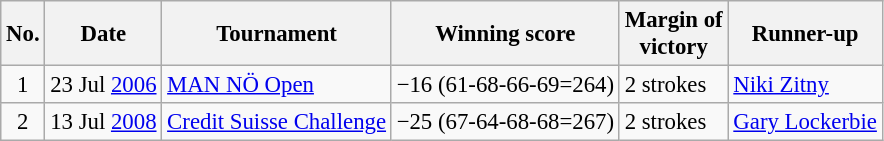<table class="wikitable" style="font-size:95%;">
<tr>
<th>No.</th>
<th>Date</th>
<th>Tournament</th>
<th>Winning score</th>
<th>Margin of<br>victory</th>
<th>Runner-up</th>
</tr>
<tr>
<td align=center>1</td>
<td>23 Jul <a href='#'>2006</a></td>
<td><a href='#'>MAN NÖ Open</a></td>
<td>−16 (61-68-66-69=264)</td>
<td>2 strokes</td>
<td> <a href='#'>Niki Zitny</a></td>
</tr>
<tr>
<td align=center>2</td>
<td>13 Jul <a href='#'>2008</a></td>
<td><a href='#'>Credit Suisse Challenge</a></td>
<td>−25 (67-64-68-68=267)</td>
<td>2 strokes</td>
<td> <a href='#'>Gary Lockerbie</a></td>
</tr>
</table>
